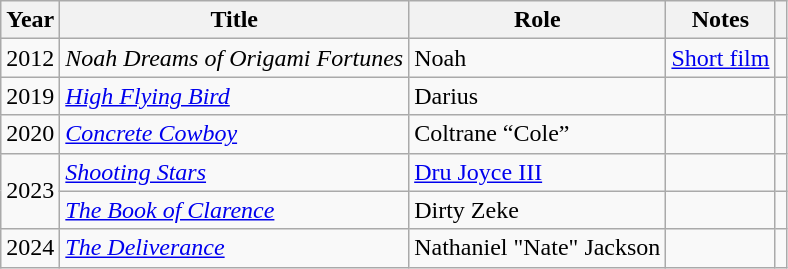<table class="wikitable">
<tr>
<th>Year</th>
<th>Title</th>
<th>Role</th>
<th>Notes</th>
<th></th>
</tr>
<tr>
<td>2012</td>
<td><em>Noah Dreams of Origami Fortunes</em></td>
<td>Noah</td>
<td><a href='#'>Short film</a></td>
<td></td>
</tr>
<tr>
<td>2019</td>
<td><em><a href='#'>High Flying Bird</a></em></td>
<td>Darius</td>
<td></td>
<td></td>
</tr>
<tr>
<td>2020</td>
<td><em><a href='#'>Concrete Cowboy</a></em></td>
<td>Coltrane “Cole”</td>
<td></td>
<td></td>
</tr>
<tr>
<td rowspan="2">2023</td>
<td><em><a href='#'>Shooting Stars</a></em></td>
<td><a href='#'>Dru Joyce III</a></td>
<td></td>
<td></td>
</tr>
<tr>
<td><em><a href='#'>The Book of Clarence</a></em></td>
<td>Dirty Zeke</td>
<td></td>
<td></td>
</tr>
<tr>
<td>2024</td>
<td><em><a href='#'>The Deliverance</a></em></td>
<td>Nathaniel "Nate" Jackson</td>
<td></td>
<td></td>
</tr>
</table>
